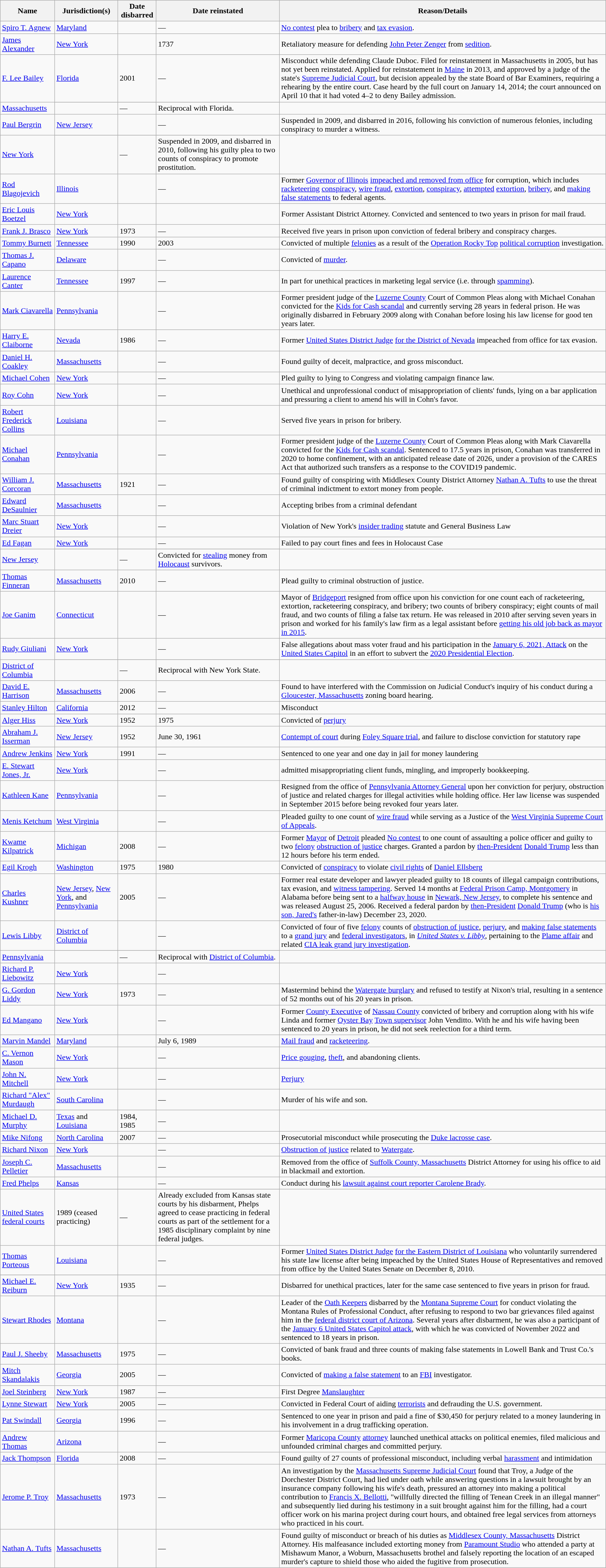<table class="sortable wikitable">
<tr>
<th>Name</th>
<th>Jurisdiction(s)</th>
<th>Date disbarred</th>
<th>Date reinstated</th>
<th>Reason/Details</th>
</tr>
<tr>
<td><a href='#'>Spiro T. Agnew</a></td>
<td><a href='#'>Maryland</a></td>
<td></td>
<td>—</td>
<td><a href='#'>No contest</a> plea to <a href='#'>bribery</a> and <a href='#'>tax evasion</a>.</td>
</tr>
<tr>
<td><a href='#'>James Alexander</a></td>
<td><a href='#'>New York</a></td>
<td></td>
<td>1737 </td>
<td>Retaliatory measure for defending <a href='#'>John Peter Zenger</a> from <a href='#'>sedition</a>.</td>
</tr>
<tr>
<td rowspan="2"><a href='#'>F. Lee Bailey</a></td>
<td><a href='#'>Florida</a></td>
<td>2001</td>
<td>—</td>
<td>Misconduct while defending Claude Duboc.  Filed for reinstatement in Massachusetts in 2005, but has not yet been reinstated. Applied for reinstatement in <a href='#'>Maine</a> in 2013, and approved by a judge of the state's <a href='#'>Supreme Judicial Court</a>, but decision appealed by the state Board of Bar Examiners, requiring a rehearing by the entire court. Case heard by the full court on January 14, 2014; the court announced on April 10 that it had voted 4–2 to deny Bailey admission.</td>
</tr>
<tr>
</tr>
<tr --->
<td><a href='#'>Massachusetts</a></td>
<td></td>
<td>—</td>
<td>Reciprocal with Florida.</td>
</tr>
<tr>
<td rowspan="2"><a href='#'>Paul Bergrin</a></td>
<td><a href='#'>New Jersey</a></td>
<td></td>
<td>—</td>
<td>Suspended in 2009, and disbarred in 2016, following his conviction of numerous felonies, including conspiracy to murder a witness.</td>
</tr>
<tr>
</tr>
<tr --->
<td><a href='#'>New York</a></td>
<td></td>
<td>—</td>
<td>Suspended in 2009, and disbarred in 2010, following his guilty plea to two counts of conspiracy to promote prostitution.</td>
</tr>
<tr>
<td><a href='#'>Rod Blagojevich</a></td>
<td><a href='#'>Illinois</a></td>
<td></td>
<td>—</td>
<td>Former <a href='#'>Governor of Illinois</a> <a href='#'>impeached and removed from office</a> for corruption, which includes <a href='#'>racketeering</a> <a href='#'>conspiracy</a>, <a href='#'>wire fraud</a>, <a href='#'>extortion</a>, <a href='#'>conspiracy</a>, <a href='#'>attempted</a> <a href='#'>extortion</a>, <a href='#'>bribery</a>, and <a href='#'>making false statements</a> to federal agents.</td>
</tr>
<tr>
<td><a href='#'>Eric Louis Boetzel</a></td>
<td><a href='#'>New York</a></td>
<td></td>
<td></td>
<td>Former Assistant District Attorney. Convicted and sentenced to two years in prison for mail fraud.</td>
</tr>
<tr>
<td><a href='#'>Frank J. Brasco</a></td>
<td><a href='#'>New York</a></td>
<td>1973</td>
<td>—</td>
<td>Received five years in prison upon conviction of federal bribery and conspiracy charges.</td>
</tr>
<tr>
<td><a href='#'>Tommy Burnett</a></td>
<td><a href='#'>Tennessee</a></td>
<td>1990</td>
<td>2003</td>
<td>Convicted of multiple <a href='#'>felonies</a> as a result of the <a href='#'>Operation Rocky Top</a> <a href='#'>political corruption</a> investigation.</td>
</tr>
<tr>
<td><a href='#'>Thomas J. Capano</a></td>
<td><a href='#'>Delaware</a></td>
<td></td>
<td>—</td>
<td>Convicted of <a href='#'>murder</a>.</td>
</tr>
<tr>
<td><a href='#'>Laurence Canter</a></td>
<td><a href='#'>Tennessee</a></td>
<td>1997</td>
<td>—</td>
<td>In part for unethical practices in marketing legal service (i.e. through <a href='#'>spamming</a>).</td>
</tr>
<tr>
<td><a href='#'>Mark Ciavarella</a></td>
<td><a href='#'>Pennsylvania</a></td>
<td></td>
<td>—</td>
<td>Former president judge of the <a href='#'>Luzerne County</a> Court of Common Pleas along with Michael Conahan convicted for the <a href='#'>Kids for Cash scandal</a> and currently serving 28 years in federal prison. He was originally disbarred in February 2009 along with Conahan before losing his law license for good ten years later.</td>
</tr>
<tr>
<td><a href='#'>Harry E. Claiborne</a></td>
<td><a href='#'>Nevada</a></td>
<td>1986</td>
<td>—</td>
<td>Former <a href='#'>United States District Judge</a> <a href='#'>for the District of Nevada</a> impeached from office for tax evasion.</td>
</tr>
<tr>
<td><a href='#'>Daniel H. Coakley</a></td>
<td><a href='#'>Massachusetts</a></td>
<td></td>
<td>—</td>
<td>Found guilty of deceit, malpractice, and gross misconduct.</td>
</tr>
<tr>
<td><a href='#'>Michael Cohen</a></td>
<td><a href='#'>New York</a></td>
<td></td>
<td>—</td>
<td>Pled guilty to lying to Congress and violating campaign finance law.</td>
</tr>
<tr>
<td><a href='#'>Roy Cohn</a></td>
<td><a href='#'>New York</a></td>
<td></td>
<td>—</td>
<td>Unethical and unprofessional conduct of misappropriation of clients' funds, lying on a bar application and pressuring a client to amend his will in Cohn's favor.</td>
</tr>
<tr>
<td><a href='#'>Robert Frederick Collins</a></td>
<td><a href='#'>Louisiana</a></td>
<td></td>
<td>—</td>
<td>Served five years in prison for bribery.</td>
</tr>
<tr>
<td><a href='#'>Michael Conahan</a></td>
<td><a href='#'>Pennsylvania</a></td>
<td></td>
<td>—</td>
<td>Former president judge of the <a href='#'>Luzerne County</a> Court of Common Pleas along with Mark Ciavarella convicted for the <a href='#'>Kids for Cash scandal</a>. Sentenced to 17.5 years in prison, Conahan was transferred in 2020 to home confinement, with an anticipated release date of 2026, under a provision of the CARES Act that authorized such transfers as a response to the COVID19 pandemic.</td>
</tr>
<tr>
<td><a href='#'>William J. Corcoran</a></td>
<td><a href='#'>Massachusetts</a></td>
<td>1921</td>
<td>—</td>
<td>Found guilty of conspiring with Middlesex County District Attorney <a href='#'>Nathan A. Tufts</a> to use the threat of criminal indictment to extort money from people.</td>
</tr>
<tr>
<td><a href='#'>Edward DeSaulnier</a></td>
<td><a href='#'>Massachusetts</a></td>
<td></td>
<td>—</td>
<td>Accepting bribes from a criminal defendant</td>
</tr>
<tr>
<td><a href='#'>Marc Stuart Dreier</a></td>
<td><a href='#'>New York</a></td>
<td></td>
<td>—</td>
<td>Violation of New York's <a href='#'>insider trading</a> statute and General Business Law</td>
</tr>
<tr>
<td rowspan="2"><a href='#'>Ed Fagan</a></td>
<td><a href='#'>New York</a></td>
<td></td>
<td>—</td>
<td>Failed to pay court fines and fees in Holocaust Case</td>
</tr>
<tr>
</tr>
<tr --->
<td><a href='#'>New Jersey</a></td>
<td></td>
<td>—</td>
<td>Convicted for <a href='#'>stealing</a> money from <a href='#'>Holocaust</a> survivors.</td>
</tr>
<tr>
<td><a href='#'>Thomas Finneran</a></td>
<td><a href='#'>Massachusetts</a></td>
<td>2010</td>
<td>—</td>
<td>Plead guilty to criminal obstruction of justice.</td>
</tr>
<tr>
<td><a href='#'>Joe Ganim</a></td>
<td><a href='#'>Connecticut</a></td>
<td></td>
<td>—</td>
<td>Mayor of <a href='#'>Bridgeport</a> resigned from office upon his conviction for one count each of racketeering, extortion, racketeering conspiracy, and bribery; two counts of bribery conspiracy; eight counts of mail fraud, and two counts of filing a false tax return. He was released in 2010 after serving seven years in prison and worked for his family's law firm as a legal assistant before <a href='#'>getting his old job back as mayor in 2015</a>.</td>
</tr>
<tr>
<td rowspan="2"><a href='#'>Rudy Giuliani</a></td>
<td><a href='#'>New York</a></td>
<td></td>
<td>—</td>
<td>False allegations about mass voter fraud and his participation in the <a href='#'>January 6, 2021, Attack</a> on the <a href='#'>United States Capitol</a> in an effort to subvert the <a href='#'>2020 Presidential Election</a>.</td>
</tr>
<tr>
</tr>
<tr --->
<td><a href='#'>District of Columbia</a></td>
<td></td>
<td>—</td>
<td>Reciprocal with New York State.</td>
</tr>
<tr>
<td><a href='#'>David E. Harrison</a></td>
<td><a href='#'>Massachusetts</a></td>
<td>2006</td>
<td>—</td>
<td>Found to have interfered with the Commission on Judicial Conduct's inquiry of his conduct during a <a href='#'>Gloucester, Massachusetts</a> zoning board hearing.</td>
</tr>
<tr>
<td><a href='#'>Stanley Hilton</a></td>
<td><a href='#'>California</a></td>
<td>2012</td>
<td>—</td>
<td>Misconduct</td>
</tr>
<tr>
<td><a href='#'>Alger Hiss</a></td>
<td><a href='#'>New York</a></td>
<td>1952</td>
<td>1975</td>
<td>Convicted of <a href='#'>perjury</a></td>
</tr>
<tr>
<td><a href='#'>Abraham J. Isserman</a></td>
<td><a href='#'>New Jersey</a></td>
<td>1952</td>
<td>June 30, 1961</td>
<td><a href='#'>Contempt of court</a> during <a href='#'>Foley Square trial</a>, and failure to disclose conviction for statutory rape</td>
</tr>
<tr>
<td><a href='#'>Andrew Jenkins</a></td>
<td><a href='#'>New York</a></td>
<td>1991</td>
<td>—</td>
<td>Sentenced to one year and one day in jail for money laundering</td>
</tr>
<tr>
<td><a href='#'>E. Stewart Jones, Jr.</a></td>
<td><a href='#'>New York</a></td>
<td></td>
<td>—</td>
<td>admitted misappropriating client funds, mingling, and improperly bookkeeping.</td>
</tr>
<tr>
<td><a href='#'>Kathleen Kane</a></td>
<td><a href='#'>Pennsylvania</a></td>
<td></td>
<td>—</td>
<td>Resigned from the office of <a href='#'>Pennsylvania Attorney General</a> upon her conviction for perjury, obstruction of justice and related charges for illegal activities while holding office. Her law license was suspended in September 2015 before being revoked four years later.</td>
</tr>
<tr>
<td><a href='#'>Menis Ketchum</a></td>
<td><a href='#'>West Virginia</a></td>
<td></td>
<td>—</td>
<td>Pleaded guilty to one count of <a href='#'>wire fraud</a> while serving as a Justice of the <a href='#'>West Virginia Supreme Court of Appeals</a>.</td>
</tr>
<tr>
<td><a href='#'>Kwame Kilpatrick</a></td>
<td><a href='#'>Michigan</a></td>
<td>2008</td>
<td>—</td>
<td>Former <a href='#'>Mayor</a> of <a href='#'>Detroit</a> pleaded <a href='#'>No contest</a> to one count of assaulting a police officer and guilty to two <a href='#'>felony</a> <a href='#'>obstruction of justice</a> charges. Granted a pardon by <a href='#'>then-President</a> <a href='#'>Donald Trump</a> less than 12 hours before his term ended.</td>
</tr>
<tr>
<td><a href='#'>Egil Krogh</a></td>
<td><a href='#'>Washington</a></td>
<td>1975</td>
<td>1980</td>
<td>Convicted of <a href='#'>conspiracy</a> to violate <a href='#'>civil rights</a> of <a href='#'>Daniel Ellsberg</a></td>
</tr>
<tr>
<td><a href='#'>Charles Kushner</a></td>
<td><a href='#'>New Jersey</a>, <a href='#'>New York</a>, and <a href='#'>Pennsylvania</a></td>
<td>2005</td>
<td>—</td>
<td>Former real estate developer and lawyer pleaded guilty to 18 counts of illegal campaign contributions, tax evasion, and <a href='#'>witness tampering</a>. Served 14 months at <a href='#'>Federal Prison Camp, Montgomery</a> in Alabama before being sent to a <a href='#'>halfway house</a> in <a href='#'>Newark, New Jersey</a>, to complete his sentence and was released August 25, 2006. Received a federal pardon by <a href='#'>then-President</a> <a href='#'>Donald Trump</a> (who is <a href='#'>his son, Jared's</a> father-in-law) December 23, 2020.</td>
</tr>
<tr>
<td rowspan="2"><a href='#'>Lewis Libby</a></td>
<td><a href='#'>District of Columbia</a></td>
<td></td>
<td>—</td>
<td>Convicted of four of five <a href='#'>felony</a> counts of <a href='#'>obstruction of justice</a>, <a href='#'>perjury</a>, and <a href='#'>making false statements</a> to a <a href='#'>grand jury</a> and <a href='#'>federal investigators</a>, in <em><a href='#'>United States v. Libby</a></em>, pertaining to the <a href='#'>Plame affair</a> and related <a href='#'>CIA leak grand jury investigation</a>.</td>
</tr>
<tr>
</tr>
<tr --->
<td><a href='#'>Pennsylvania</a></td>
<td></td>
<td>—</td>
<td>Reciprocal with <a href='#'>District of Columbia</a>.</td>
</tr>
<tr>
<td><a href='#'>Richard P. Liebowitz</a></td>
<td><a href='#'>New York</a></td>
<td></td>
<td>—</td>
<td></td>
</tr>
<tr>
<td><a href='#'>G. Gordon Liddy</a></td>
<td><a href='#'>New York</a></td>
<td>1973</td>
<td>—</td>
<td>Mastermind behind the <a href='#'>Watergate burglary</a> and refused to testify at Nixon's trial, resulting in a sentence of 52 months out of his 20 years in prison.</td>
</tr>
<tr>
<td><a href='#'>Ed Mangano</a></td>
<td><a href='#'>New York</a></td>
<td></td>
<td>—</td>
<td>Former <a href='#'>County Executive</a> of <a href='#'>Nassau County</a> convicted of bribery and corruption along with his wife Linda and former <a href='#'>Oyster Bay</a> <a href='#'>Town supervisor</a> John Venditto. With he and his wife having been sentenced to 20 years in prison, he did not seek reelection for a third term.</td>
</tr>
<tr>
<td><a href='#'>Marvin Mandel</a></td>
<td><a href='#'>Maryland</a></td>
<td></td>
<td>July 6, 1989</td>
<td><a href='#'>Mail fraud</a> and <a href='#'>racketeering</a>.</td>
</tr>
<tr>
<td><a href='#'>C. Vernon Mason</a></td>
<td><a href='#'>New York</a></td>
<td></td>
<td>—</td>
<td><a href='#'>Price gouging</a>, <a href='#'>theft</a>, and abandoning clients.</td>
</tr>
<tr>
<td><a href='#'>John N. Mitchell</a></td>
<td><a href='#'>New York</a></td>
<td></td>
<td>—</td>
<td><a href='#'>Perjury</a></td>
</tr>
<tr>
<td><a href='#'>Richard "Alex" Murdaugh</a></td>
<td><a href='#'>South Carolina</a></td>
<td></td>
<td>—</td>
<td>Murder of his wife and son.</td>
</tr>
<tr>
<td><a href='#'>Michael D. Murphy</a></td>
<td><a href='#'>Texas</a> and <a href='#'>Louisiana</a></td>
<td>1984, 1985</td>
<td>—</td>
<td></td>
</tr>
<tr>
<td><a href='#'>Mike Nifong</a></td>
<td><a href='#'>North Carolina</a></td>
<td>2007</td>
<td>—</td>
<td>Prosecutorial misconduct while prosecuting the <a href='#'>Duke lacrosse case</a>.</td>
</tr>
<tr>
<td><a href='#'>Richard Nixon</a></td>
<td><a href='#'>New York</a></td>
<td></td>
<td>—</td>
<td><a href='#'>Obstruction of justice</a> related to <a href='#'>Watergate</a>.</td>
</tr>
<tr>
<td><a href='#'>Joseph C. Pelletier</a></td>
<td><a href='#'>Massachusetts</a></td>
<td></td>
<td>—</td>
<td>Removed from the office of <a href='#'>Suffolk County, Massachusetts</a> District Attorney for using his office to aid in blackmail and extortion.</td>
</tr>
<tr>
<td rowspan="2"><a href='#'>Fred Phelps</a></td>
<td><a href='#'>Kansas</a></td>
<td></td>
<td>—</td>
<td>Conduct during his <a href='#'>lawsuit against court reporter Carolene Brady</a>.</td>
</tr>
<tr>
</tr>
<tr --->
<td><a href='#'>United States federal courts</a></td>
<td>1989 (ceased practicing)</td>
<td>—</td>
<td>Already excluded from Kansas state courts by his disbarment, Phelps agreed to cease practicing in federal courts as part of the settlement for a 1985 disciplinary complaint by nine federal judges.</td>
</tr>
<tr>
<td><a href='#'>Thomas Porteous</a></td>
<td><a href='#'>Louisiana</a></td>
<td></td>
<td>—</td>
<td>Former <a href='#'>United States District Judge</a> <a href='#'>for the Eastern District of Louisiana</a> who voluntarily surrendered his state law license after being impeached by the United States House of Representatives and removed from office by the United States Senate on December 8, 2010.</td>
</tr>
<tr>
</tr>
<tr>
<td><a href='#'>Michael E. Reiburn</a></td>
<td><a href='#'>New York</a></td>
<td>1935</td>
<td>—</td>
<td>Disbarred for unethical practices, later for the same case sentenced to five years in prison for fraud.</td>
</tr>
<tr>
<td><a href='#'>Stewart Rhodes</a></td>
<td><a href='#'>Montana</a></td>
<td></td>
<td>—</td>
<td>Leader of the <a href='#'>Oath Keepers</a> disbarred by the <a href='#'>Montana Supreme Court</a> for conduct violating the Montana Rules of Professional Conduct, after refusing to respond to two bar grievances filed against him in the <a href='#'>federal district court of Arizona</a>. Several years after disbarment, he was also a participant of the <a href='#'>January 6 United States Capitol attack</a>, with which he was convicted of November 2022 and sentenced to 18 years in prison.</td>
</tr>
<tr>
<td><a href='#'>Paul J. Sheehy</a></td>
<td><a href='#'>Massachusetts</a></td>
<td>1975</td>
<td>—</td>
<td>Convicted of bank fraud and three counts of making false statements in Lowell Bank and Trust Co.'s books.</td>
</tr>
<tr>
<td><a href='#'>Mitch Skandalakis</a></td>
<td><a href='#'>Georgia</a></td>
<td>2005</td>
<td>—</td>
<td>Convicted of <a href='#'>making a false statement</a> to an <a href='#'>FBI</a> investigator.</td>
</tr>
<tr>
<td><a href='#'>Joel Steinberg</a></td>
<td><a href='#'>New York</a></td>
<td>1987</td>
<td>—</td>
<td>First Degree <a href='#'>Manslaughter</a></td>
</tr>
<tr>
<td><a href='#'>Lynne Stewart</a></td>
<td><a href='#'>New York</a></td>
<td>2005</td>
<td>—</td>
<td>Convicted in Federal Court of aiding <a href='#'>terrorists</a> and defrauding the U.S. government.</td>
</tr>
<tr>
<td><a href='#'>Pat Swindall</a></td>
<td><a href='#'>Georgia</a></td>
<td>1996</td>
<td>—</td>
<td>Sentenced to one year in prison and paid a fine of $30,450 for perjury related to a money laundering in his involvement in a drug trafficking operation.</td>
</tr>
<tr>
<td><a href='#'>Andrew Thomas</a></td>
<td><a href='#'>Arizona</a></td>
<td></td>
<td>—</td>
<td>Former <a href='#'>Maricopa County</a> <a href='#'>attorney</a> launched unethical attacks on political enemies, filed malicious and unfounded criminal charges and committed perjury.</td>
</tr>
<tr>
<td><a href='#'>Jack Thompson</a></td>
<td><a href='#'>Florida</a></td>
<td>2008</td>
<td>—</td>
<td>Found guilty of 27 counts of professional misconduct, including verbal <a href='#'>harassment</a> and intimidation</td>
</tr>
<tr>
<td><a href='#'>Jerome P. Troy</a></td>
<td><a href='#'>Massachusetts</a></td>
<td>1973</td>
<td>—</td>
<td>An investigation by the <a href='#'>Massachusetts Supreme Judicial Court</a> found that Troy, a Judge of the Dorchester District Court, had lied under oath while answering questions in a lawsuit brought by an insurance company following his wife's death, pressured an attorney into making a political contribution to <a href='#'>Francis X. Bellotti</a>, "willfully directed the filling of Tenean Creek in an illegal manner" and subsequently lied during his testimony in a suit brought against him for the filling, had a court officer work on his marina project during court hours, and obtained free legal services from attorneys who practiced in his court.</td>
</tr>
<tr>
<td><a href='#'>Nathan A. Tufts</a></td>
<td><a href='#'>Massachusetts</a></td>
<td></td>
<td>—</td>
<td>Found guilty of misconduct or breach of his duties as <a href='#'>Middlesex County, Massachusetts</a> District Attorney. His malfeasance included extorting money from <a href='#'>Paramount Studio</a> who attended a party at Mishawum Manor, a Woburn, Massachusetts brothel and falsely reporting the location of an escaped murder's capture to shield those who aided the fugitive from prosecution.</td>
</tr>
</table>
